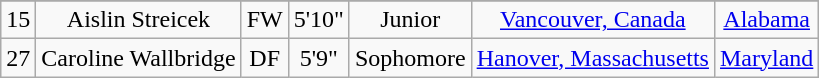<table class="wikitable sortable" style="text-align:center;" border="1">
<tr align=center>
</tr>
<tr>
<td>15</td>
<td>Aislin Streicek</td>
<td>FW</td>
<td>5'10"</td>
<td>Junior</td>
<td><a href='#'>Vancouver, Canada</a></td>
<td><a href='#'>Alabama</a></td>
</tr>
<tr>
<td>27</td>
<td>Caroline Wallbridge</td>
<td>DF</td>
<td>5'9"</td>
<td>Sophomore</td>
<td><a href='#'>Hanover, Massachusetts</a></td>
<td><a href='#'>Maryland</a></td>
</tr>
</table>
